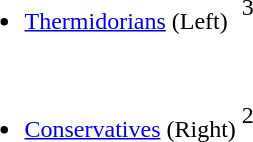<table>
<tr>
<td><br><ul><li><a href='#'>Thermidorians</a> (Left)</li></ul></td>
<td><div>3</div></td>
</tr>
<tr>
<td><br><ul><li><a href='#'>Conservatives</a> (Right)</li></ul></td>
<td><div>2</div></td>
</tr>
</table>
